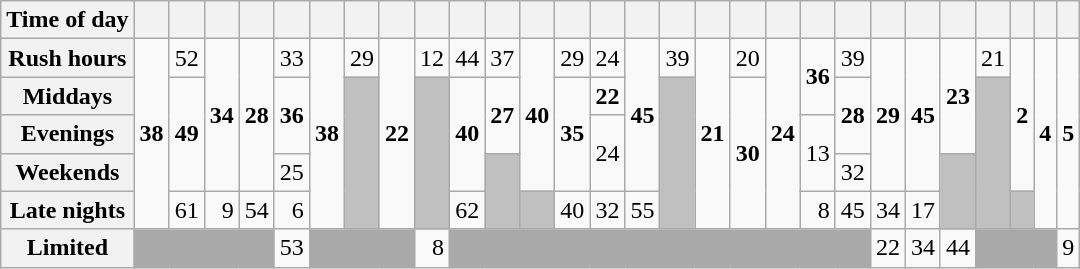<table class="wikitable" style=text-align:right>
<tr>
<th scope=col>Time of day</th>
<th scope=col></th>
<th scope=col></th>
<th scope=col></th>
<th scope=col></th>
<th scope=col></th>
<th scope=col></th>
<th scope=col></th>
<th scope=col></th>
<th scope=col></th>
<th scope=col></th>
<th scope=col></th>
<th scope=col></th>
<th scope=col></th>
<th scope=col></th>
<th scope=col></th>
<th scope=col></th>
<th scope=col></th>
<th scope=col></th>
<th scope=col></th>
<th scope=col></th>
<th scope=col></th>
<th scope=col></th>
<th scope=col></th>
<th scope=col></th>
<th scope=col></th>
<th scope=col></th>
<th scope=col></th>
<th scope=col></th>
</tr>
<tr>
<th scope=row>Rush hours</th>
<td rowspan="5"><strong>38</strong></td>
<td>52</td>
<td rowspan="4"><strong>34</strong></td>
<td rowspan="4"><strong>28</strong></td>
<td>33</td>
<td rowspan="5"><strong>38</strong></td>
<td>29</td>
<td rowspan="5"><strong>22</strong></td>
<td>12</td>
<td>44</td>
<td>37</td>
<td rowspan="4"><strong>40</strong></td>
<td>29</td>
<td>24</td>
<td rowspan="4"><strong>45</strong></td>
<td>39</td>
<td rowspan="5"><strong>21</strong></td>
<td>20</td>
<td rowspan="5"><strong>24</strong></td>
<td rowspan="2"><strong>36</strong></td>
<td>39</td>
<td rowspan="4"><strong>29</strong></td>
<td rowspan="4"><strong>45</strong></td>
<td rowspan="3"><strong>23</strong></td>
<td>21</td>
<td rowspan="4"><strong>2</strong></td>
<td rowspan="5"><strong>4</strong></td>
<td rowspan="5"><strong>5</strong></td>
</tr>
<tr>
<th scope=row>Middays</th>
<td rowspan="3"><strong>49</strong></td>
<td rowspan="2"><strong>36</strong></td>
<td rowspan="4" style="background-color:silver"></td>
<td rowspan="4" style="background-color:silver"></td>
<td rowspan="3"><strong>40</strong></td>
<td rowspan="2"><strong>27</strong></td>
<td rowspan="3"><strong>35</strong></td>
<td><strong>22</strong></td>
<td rowspan="4" style="background-color:silver"></td>
<td rowspan="4"><strong>30</strong></td>
<td rowspan="2"><strong>28</strong></td>
<td rowspan="4" style="background-color:silver"></td>
</tr>
<tr>
<th>Evenings</th>
<td rowspan="2">24</td>
<td rowspan="2">13</td>
</tr>
<tr>
<th>Weekends</th>
<td>25</td>
<td rowspan="2" style="background-color:silver"></td>
<td>32</td>
<td rowspan="2" style="background-color:silver"></td>
</tr>
<tr>
<th scope=row>Late nights</th>
<td>61</td>
<td>9</td>
<td>54</td>
<td>6</td>
<td>62</td>
<td style="background-color:silver"></td>
<td>40</td>
<td>32</td>
<td>55</td>
<td>8</td>
<td>45</td>
<td>34</td>
<td>17</td>
<td style="background-color:silver"></td>
</tr>
<tr>
<th scope=row>Limited</th>
<td colspan="4" style="background-color:darkgray"></td>
<td>53</td>
<td colspan="3" style="background-color:darkgray"></td>
<td>8</td>
<td colspan="12" style="background-color:darkgray"></td>
<td>22</td>
<td>34</td>
<td>44</td>
<td colspan="3" style="background-color:darkgray"></td>
<td>9</td>
</tr>
</table>
